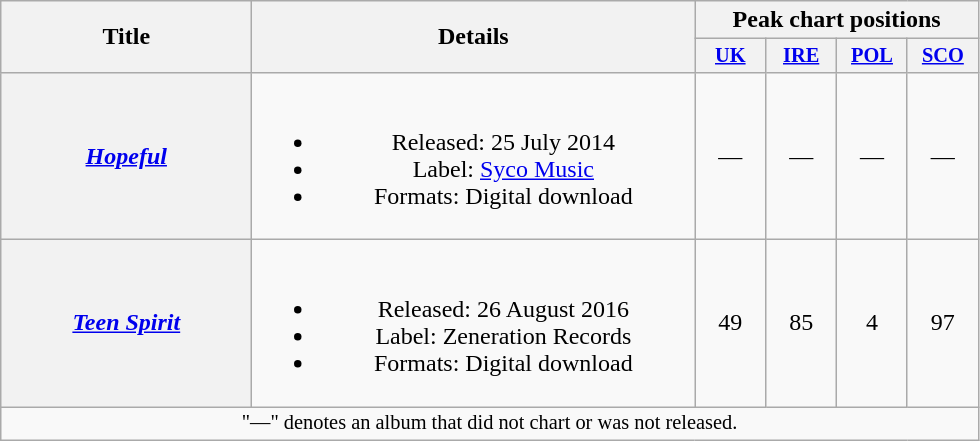<table class="wikitable plainrowheaders" style="text-align:center;">
<tr>
<th scope="col" rowspan="2" style="width:10em;">Title</th>
<th scope="col" rowspan="2" style="width:18em;">Details</th>
<th scope="col" colspan="4">Peak chart positions</th>
</tr>
<tr>
<th scope="col" style="width:3em;font-size:85%;"><a href='#'>UK</a><br></th>
<th scope="col" style="width:3em;font-size:85%;"><a href='#'>IRE</a><br></th>
<th scope="col" style="width:3em;font-size:85%;"><a href='#'>POL</a><br></th>
<th scope="col" style="width:3em;font-size:85%;"><a href='#'>SCO</a><br></th>
</tr>
<tr>
<th scope="row"><em><a href='#'>Hopeful</a></em></th>
<td><br><ul><li>Released: 25 July 2014</li><li>Label: <a href='#'>Syco Music</a></li><li>Formats: Digital download</li></ul></td>
<td>—</td>
<td>—</td>
<td>—</td>
<td>—</td>
</tr>
<tr>
<th scope="row"><em><a href='#'>Teen Spirit</a></em></th>
<td><br><ul><li>Released: 26 August 2016</li><li>Label: Zeneration Records</li><li>Formats: Digital download</li></ul></td>
<td>49</td>
<td>85</td>
<td>4</td>
<td>97</td>
</tr>
<tr>
<td colspan="20" style="font-size:85%">"—" denotes an album that did not chart or was not released.</td>
</tr>
</table>
